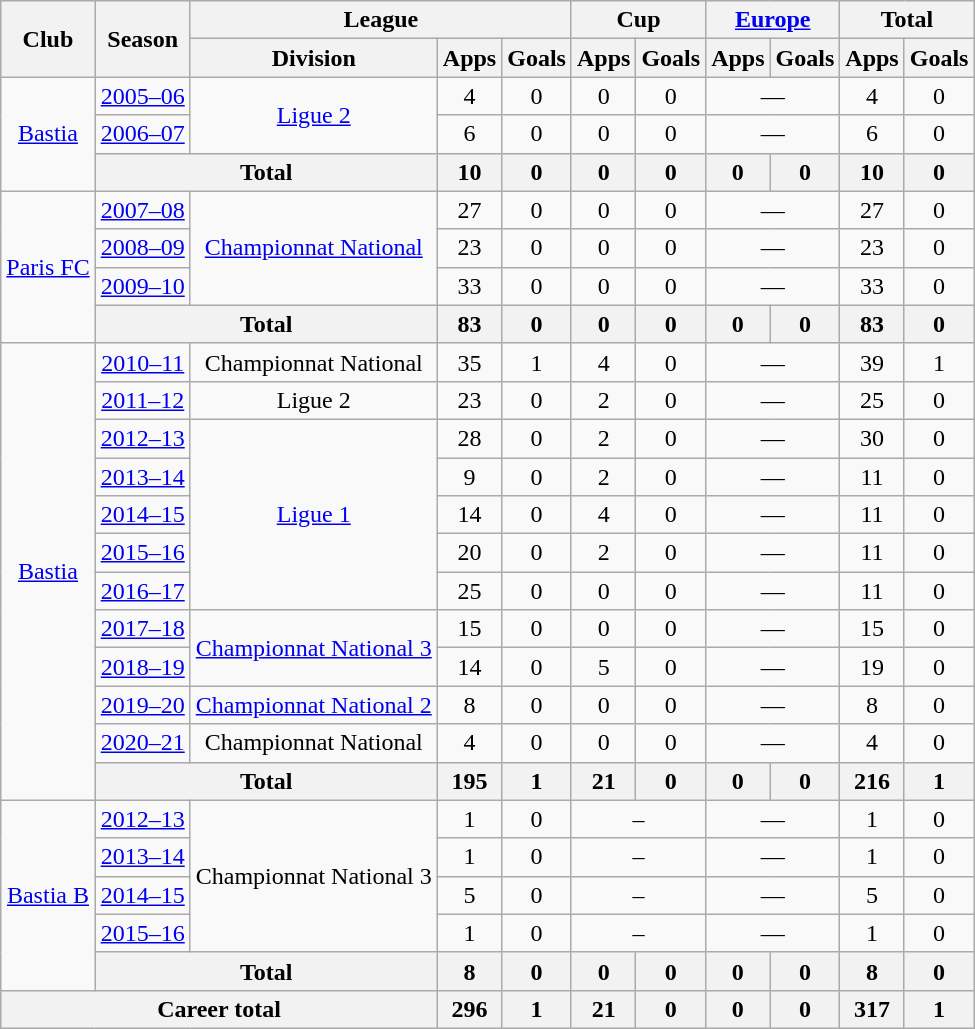<table class="wikitable" style="text-align:center">
<tr>
<th rowspan="2">Club</th>
<th rowspan="2">Season</th>
<th colspan="3">League</th>
<th colspan="2">Cup</th>
<th colspan="2"><a href='#'>Europe</a></th>
<th colspan="2">Total</th>
</tr>
<tr>
<th>Division</th>
<th>Apps</th>
<th>Goals</th>
<th>Apps</th>
<th>Goals</th>
<th>Apps</th>
<th>Goals</th>
<th>Apps</th>
<th>Goals</th>
</tr>
<tr>
<td rowspan="3"><a href='#'>Bastia</a></td>
<td><a href='#'>2005–06</a></td>
<td rowspan="2"><a href='#'>Ligue 2</a></td>
<td>4</td>
<td>0</td>
<td>0</td>
<td>0</td>
<td colspan="2">—</td>
<td>4</td>
<td>0</td>
</tr>
<tr>
<td><a href='#'>2006–07</a></td>
<td>6</td>
<td>0</td>
<td>0</td>
<td>0</td>
<td colspan="2">—</td>
<td>6</td>
<td>0</td>
</tr>
<tr>
<th colspan="2">Total</th>
<th>10</th>
<th>0</th>
<th>0</th>
<th>0</th>
<th>0</th>
<th>0</th>
<th>10</th>
<th>0</th>
</tr>
<tr>
<td rowspan="4"><a href='#'>Paris FC</a></td>
<td><a href='#'>2007–08</a></td>
<td rowspan="3"><a href='#'>Championnat National</a></td>
<td>27</td>
<td>0</td>
<td>0</td>
<td>0</td>
<td colspan="2">—</td>
<td>27</td>
<td>0</td>
</tr>
<tr>
<td><a href='#'>2008–09</a></td>
<td>23</td>
<td>0</td>
<td>0</td>
<td>0</td>
<td colspan="2">—</td>
<td>23</td>
<td>0</td>
</tr>
<tr>
<td><a href='#'>2009–10</a></td>
<td>33</td>
<td>0</td>
<td>0</td>
<td>0</td>
<td colspan="2">—</td>
<td>33</td>
<td>0</td>
</tr>
<tr>
<th colspan="2">Total</th>
<th>83</th>
<th>0</th>
<th>0</th>
<th>0</th>
<th>0</th>
<th>0</th>
<th>83</th>
<th>0</th>
</tr>
<tr>
<td rowspan="12"><a href='#'>Bastia</a></td>
<td><a href='#'>2010–11</a></td>
<td>Championnat National</td>
<td>35</td>
<td>1</td>
<td>4</td>
<td>0</td>
<td colspan="2">—</td>
<td>39</td>
<td>1</td>
</tr>
<tr>
<td><a href='#'>2011–12</a></td>
<td>Ligue 2</td>
<td>23</td>
<td>0</td>
<td>2</td>
<td>0</td>
<td colspan="2">—</td>
<td>25</td>
<td>0</td>
</tr>
<tr>
<td><a href='#'>2012–13</a></td>
<td rowspan="5"><a href='#'>Ligue 1</a></td>
<td>28</td>
<td>0</td>
<td>2</td>
<td>0</td>
<td colspan="2">—</td>
<td>30</td>
<td>0</td>
</tr>
<tr>
<td><a href='#'>2013–14</a></td>
<td>9</td>
<td>0</td>
<td>2</td>
<td>0</td>
<td colspan="2">—</td>
<td>11</td>
<td>0</td>
</tr>
<tr>
<td><a href='#'>2014–15</a></td>
<td>14</td>
<td>0</td>
<td>4</td>
<td>0</td>
<td colspan="2">—</td>
<td>11</td>
<td>0</td>
</tr>
<tr>
<td><a href='#'>2015–16</a></td>
<td>20</td>
<td>0</td>
<td>2</td>
<td>0</td>
<td colspan="2">—</td>
<td>11</td>
<td>0</td>
</tr>
<tr>
<td><a href='#'>2016–17</a></td>
<td>25</td>
<td>0</td>
<td>0</td>
<td>0</td>
<td colspan="2">—</td>
<td>11</td>
<td>0</td>
</tr>
<tr>
<td><a href='#'>2017–18</a></td>
<td rowspan="2"><a href='#'>Championnat National 3</a></td>
<td>15</td>
<td>0</td>
<td>0</td>
<td>0</td>
<td colspan="2">—</td>
<td>15</td>
<td>0</td>
</tr>
<tr>
<td><a href='#'>2018–19</a></td>
<td>14</td>
<td>0</td>
<td>5</td>
<td>0</td>
<td colspan="2">—</td>
<td>19</td>
<td>0</td>
</tr>
<tr>
<td><a href='#'>2019–20</a></td>
<td><a href='#'>Championnat National 2</a></td>
<td>8</td>
<td>0</td>
<td>0</td>
<td>0</td>
<td colspan="2">—</td>
<td>8</td>
<td>0</td>
</tr>
<tr>
<td><a href='#'>2020–21</a></td>
<td>Championnat National</td>
<td>4</td>
<td>0</td>
<td>0</td>
<td>0</td>
<td colspan="2">—</td>
<td>4</td>
<td>0</td>
</tr>
<tr>
<th colspan="2">Total</th>
<th>195</th>
<th>1</th>
<th>21</th>
<th>0</th>
<th>0</th>
<th>0</th>
<th>216</th>
<th>1</th>
</tr>
<tr>
<td rowspan="5"><a href='#'>Bastia B</a></td>
<td><a href='#'>2012–13</a></td>
<td rowspan="4">Championnat National 3</td>
<td>1</td>
<td>0</td>
<td colspan="2">–</td>
<td colspan="2">—</td>
<td>1</td>
<td>0</td>
</tr>
<tr>
<td><a href='#'>2013–14</a></td>
<td>1</td>
<td>0</td>
<td colspan="2">–</td>
<td colspan="2">—</td>
<td>1</td>
<td>0</td>
</tr>
<tr>
<td><a href='#'>2014–15</a></td>
<td>5</td>
<td>0</td>
<td colspan="2">–</td>
<td colspan="2">—</td>
<td>5</td>
<td>0</td>
</tr>
<tr>
<td><a href='#'>2015–16</a></td>
<td>1</td>
<td>0</td>
<td colspan="2">–</td>
<td colspan="2">—</td>
<td>1</td>
<td>0</td>
</tr>
<tr>
<th colspan="2">Total</th>
<th>8</th>
<th>0</th>
<th>0</th>
<th>0</th>
<th>0</th>
<th>0</th>
<th>8</th>
<th>0</th>
</tr>
<tr>
<th colspan="3">Career total</th>
<th>296</th>
<th>1</th>
<th>21</th>
<th>0</th>
<th>0</th>
<th>0</th>
<th>317</th>
<th>1</th>
</tr>
</table>
